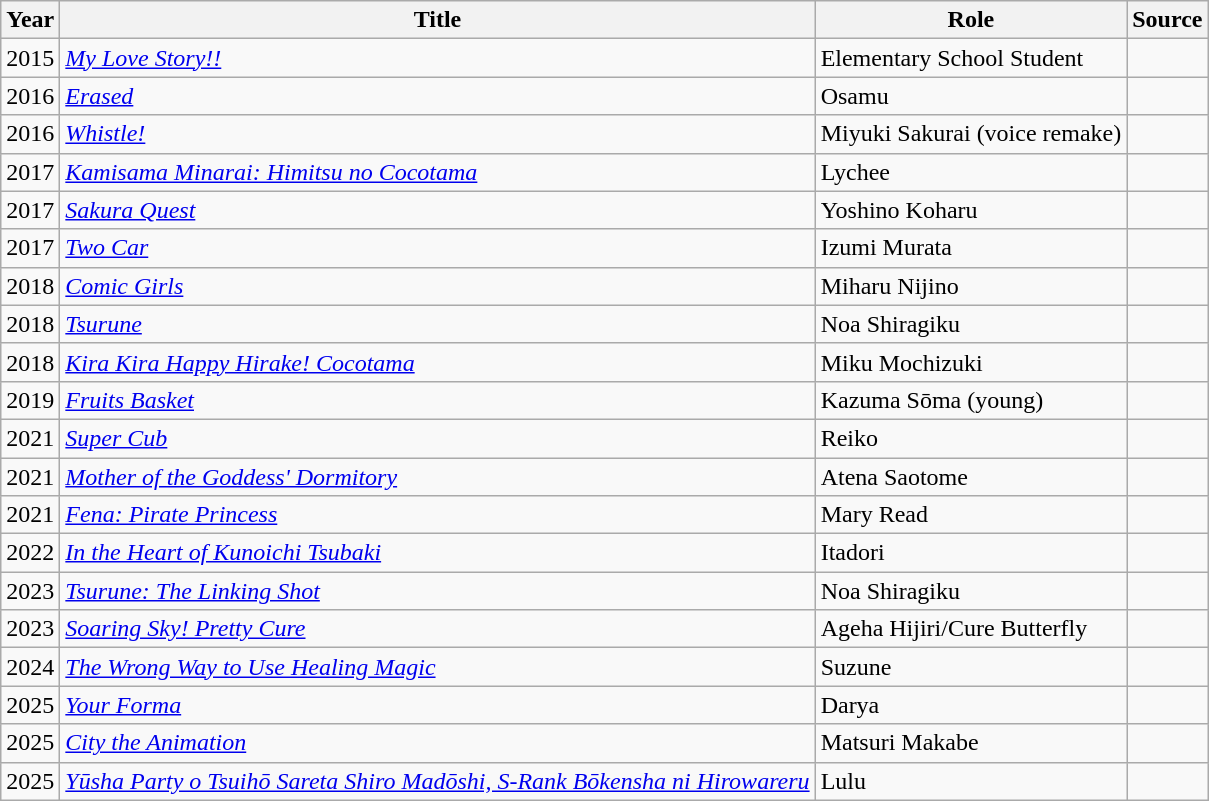<table class="wikitable sortable">
<tr>
<th>Year</th>
<th>Title</th>
<th>Role</th>
<th class="unsortable">Source</th>
</tr>
<tr>
<td>2015</td>
<td><em><a href='#'>My Love Story!!</a></em></td>
<td>Elementary School Student</td>
<td></td>
</tr>
<tr>
<td>2016</td>
<td><em><a href='#'>Erased</a></em></td>
<td>Osamu</td>
<td></td>
</tr>
<tr>
<td>2016</td>
<td><em><a href='#'>Whistle!</a></em></td>
<td>Miyuki Sakurai (voice remake)</td>
<td></td>
</tr>
<tr>
<td>2017</td>
<td><em><a href='#'>Kamisama Minarai: Himitsu no Cocotama</a></em></td>
<td>Lychee</td>
<td></td>
</tr>
<tr>
<td>2017</td>
<td><em><a href='#'>Sakura Quest</a></em></td>
<td>Yoshino Koharu</td>
<td></td>
</tr>
<tr>
<td>2017</td>
<td><em><a href='#'>Two Car</a></em></td>
<td>Izumi Murata</td>
<td></td>
</tr>
<tr>
<td>2018</td>
<td><em><a href='#'>Comic Girls</a></em></td>
<td>Miharu Nijino</td>
<td></td>
</tr>
<tr>
<td>2018</td>
<td><em><a href='#'>Tsurune</a></em></td>
<td>Noa Shiragiku</td>
<td></td>
</tr>
<tr>
<td>2018</td>
<td><em><a href='#'>Kira Kira Happy Hirake! Cocotama</a></em></td>
<td>Miku Mochizuki</td>
<td></td>
</tr>
<tr>
<td>2019</td>
<td><em><a href='#'>Fruits Basket</a></em></td>
<td>Kazuma Sōma (young)</td>
<td></td>
</tr>
<tr>
<td>2021</td>
<td><em><a href='#'>Super Cub</a></em></td>
<td>Reiko</td>
<td></td>
</tr>
<tr>
<td>2021</td>
<td><em><a href='#'>Mother of the Goddess' Dormitory</a></em></td>
<td>Atena Saotome</td>
<td></td>
</tr>
<tr>
<td>2021</td>
<td><em><a href='#'>Fena: Pirate Princess</a></em></td>
<td>Mary Read</td>
<td></td>
</tr>
<tr>
<td>2022</td>
<td><em><a href='#'>In the Heart of Kunoichi Tsubaki</a></em></td>
<td>Itadori</td>
<td></td>
</tr>
<tr>
<td>2023</td>
<td><em><a href='#'>Tsurune: The Linking Shot</a></em></td>
<td>Noa Shiragiku</td>
<td></td>
</tr>
<tr>
<td>2023</td>
<td><em><a href='#'>Soaring Sky! Pretty Cure</a></em></td>
<td>Ageha Hijiri/Cure Butterfly</td>
<td></td>
</tr>
<tr>
<td>2024</td>
<td><em><a href='#'>The Wrong Way to Use Healing Magic</a></em></td>
<td>Suzune</td>
<td></td>
</tr>
<tr>
<td>2025</td>
<td><em><a href='#'>Your Forma</a></em></td>
<td>Darya</td>
<td></td>
</tr>
<tr>
<td>2025</td>
<td><em><a href='#'>City the Animation</a></em></td>
<td>Matsuri Makabe</td>
<td></td>
</tr>
<tr>
<td>2025</td>
<td><em><a href='#'>Yūsha Party o Tsuihō Sareta Shiro Madōshi, S-Rank Bōkensha ni Hirowareru</a></em></td>
<td>Lulu</td>
<td></td>
</tr>
</table>
